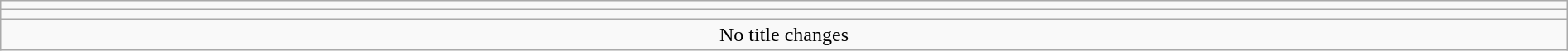<table class="wikitable" style="text-align:center; width:100%;">
<tr>
<td colspan=5></td>
</tr>
<tr>
<td colspan=5><strong></strong></td>
</tr>
<tr>
<td colspan="5">No title changes</td>
</tr>
</table>
